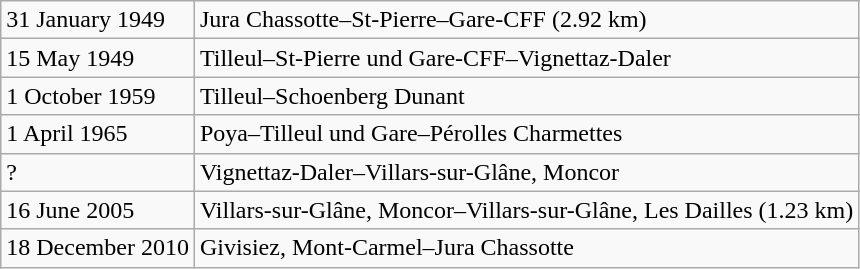<table class="wikitable">
<tr>
<td>31 January 1949</td>
<td>Jura Chassotte–St-Pierre–Gare-CFF (2.92 km)</td>
</tr>
<tr>
<td>15 May 1949</td>
<td>Tilleul–St-Pierre und Gare-CFF–Vignettaz-Daler</td>
</tr>
<tr>
<td>1 October 1959</td>
<td>Tilleul–Schoenberg Dunant</td>
</tr>
<tr>
<td>1 April 1965</td>
<td>Poya–Tilleul und Gare–Pérolles Charmettes</td>
</tr>
<tr>
<td>?</td>
<td>Vignettaz-Daler–Villars-sur-Glâne, Moncor</td>
</tr>
<tr>
<td>16 June 2005</td>
<td>Villars-sur-Glâne, Moncor–Villars-sur-Glâne, Les Dailles (1.23 km)</td>
</tr>
<tr>
<td>18 December 2010</td>
<td>Givisiez, Mont-Carmel–Jura Chassotte</td>
</tr>
</table>
